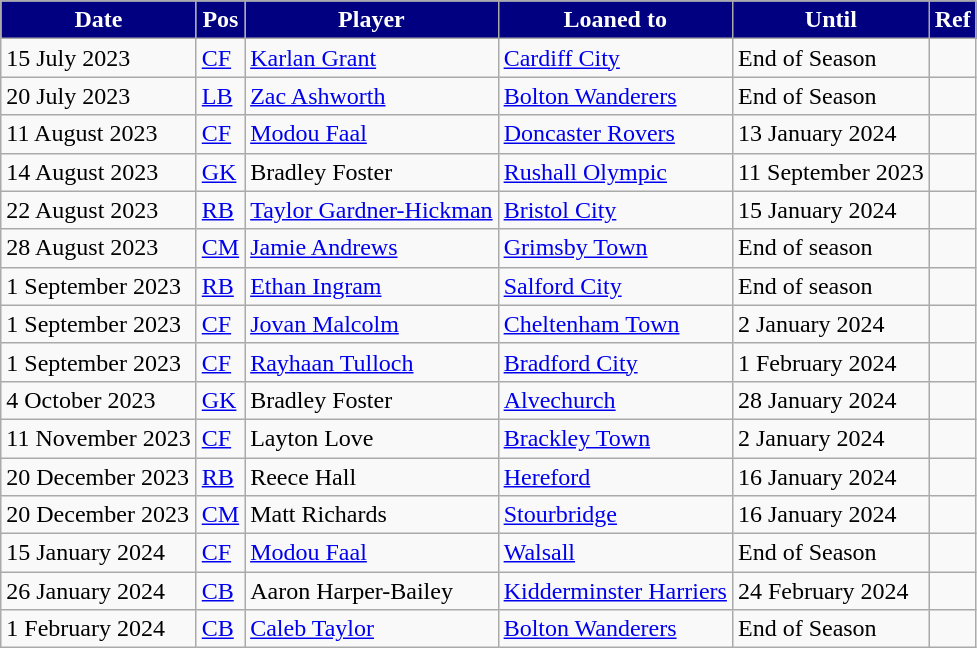<table class="wikitable plainrowheaders sortable">
<tr>
<th style="background:#000080; color:white;">Date</th>
<th style="background:#000080; color:white;">Pos</th>
<th style="background:#000080; color:white;">Player</th>
<th style="background:#000080; color:white;">Loaned to</th>
<th style="background:#000080; color:white;">Until</th>
<th style="background:#000080; color:white;">Ref</th>
</tr>
<tr>
<td>15 July 2023</td>
<td><a href='#'>CF</a></td>
<td> <a href='#'>Karlan Grant</a></td>
<td> <a href='#'>Cardiff City</a></td>
<td>End of Season</td>
<td></td>
</tr>
<tr>
<td>20 July 2023</td>
<td><a href='#'>LB</a></td>
<td> <a href='#'>Zac Ashworth</a></td>
<td> <a href='#'>Bolton Wanderers</a></td>
<td>End of Season</td>
<td></td>
</tr>
<tr>
<td>11 August 2023</td>
<td><a href='#'>CF</a></td>
<td> <a href='#'>Modou Faal</a></td>
<td> <a href='#'>Doncaster Rovers</a></td>
<td>13 January 2024</td>
<td></td>
</tr>
<tr>
<td>14 August 2023</td>
<td><a href='#'>GK</a></td>
<td> Bradley Foster</td>
<td> <a href='#'>Rushall Olympic</a></td>
<td>11 September 2023</td>
<td></td>
</tr>
<tr>
<td>22 August 2023</td>
<td><a href='#'>RB</a></td>
<td> <a href='#'>Taylor Gardner-Hickman</a></td>
<td> <a href='#'>Bristol City</a></td>
<td>15 January 2024</td>
<td></td>
</tr>
<tr>
<td>28 August 2023</td>
<td><a href='#'>CM</a></td>
<td> <a href='#'>Jamie Andrews</a></td>
<td> <a href='#'>Grimsby Town</a></td>
<td>End of season</td>
<td></td>
</tr>
<tr>
<td>1 September 2023</td>
<td><a href='#'>RB</a></td>
<td> <a href='#'>Ethan Ingram</a></td>
<td> <a href='#'>Salford City</a></td>
<td>End of season</td>
<td></td>
</tr>
<tr>
<td>1 September 2023</td>
<td><a href='#'>CF</a></td>
<td> <a href='#'>Jovan Malcolm</a></td>
<td> <a href='#'>Cheltenham Town</a></td>
<td>2 January 2024</td>
<td></td>
</tr>
<tr>
<td>1 September 2023</td>
<td><a href='#'>CF</a></td>
<td> <a href='#'>Rayhaan Tulloch</a></td>
<td> <a href='#'>Bradford City</a></td>
<td>1 February 2024</td>
<td></td>
</tr>
<tr>
<td>4 October 2023</td>
<td><a href='#'>GK</a></td>
<td> Bradley Foster</td>
<td> <a href='#'>Alvechurch</a></td>
<td>28 January 2024</td>
<td></td>
</tr>
<tr>
<td>11 November 2023</td>
<td><a href='#'>CF</a></td>
<td> Layton Love</td>
<td> <a href='#'>Brackley Town</a></td>
<td>2 January 2024</td>
<td></td>
</tr>
<tr>
<td>20 December 2023</td>
<td><a href='#'>RB</a></td>
<td> Reece Hall</td>
<td> <a href='#'>Hereford</a></td>
<td>16 January 2024</td>
<td></td>
</tr>
<tr>
<td>20 December 2023</td>
<td><a href='#'>CM</a></td>
<td> Matt Richards</td>
<td> <a href='#'>Stourbridge</a></td>
<td>16 January 2024</td>
<td></td>
</tr>
<tr>
<td>15 January 2024</td>
<td><a href='#'>CF</a></td>
<td> <a href='#'>Modou Faal</a></td>
<td> <a href='#'>Walsall</a></td>
<td>End of Season</td>
<td></td>
</tr>
<tr>
<td>26 January 2024</td>
<td><a href='#'>CB</a></td>
<td> Aaron Harper-Bailey</td>
<td> <a href='#'>Kidderminster Harriers</a></td>
<td>24 February 2024</td>
<td></td>
</tr>
<tr>
<td>1 February 2024</td>
<td><a href='#'>CB</a></td>
<td> <a href='#'>Caleb Taylor</a></td>
<td> <a href='#'>Bolton Wanderers</a></td>
<td>End of Season</td>
<td></td>
</tr>
</table>
